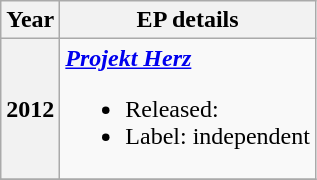<table class="wikitable plainrowheaders" style="text-align:center;">
<tr>
<th>Year</th>
<th>EP details</th>
</tr>
<tr>
<th scope="row">2012</th>
<td align=left><strong><em><a href='#'>Projekt Herz</a></em></strong><br><ul><li>Released: </li><li>Label: independent</li></ul></td>
</tr>
<tr>
</tr>
</table>
